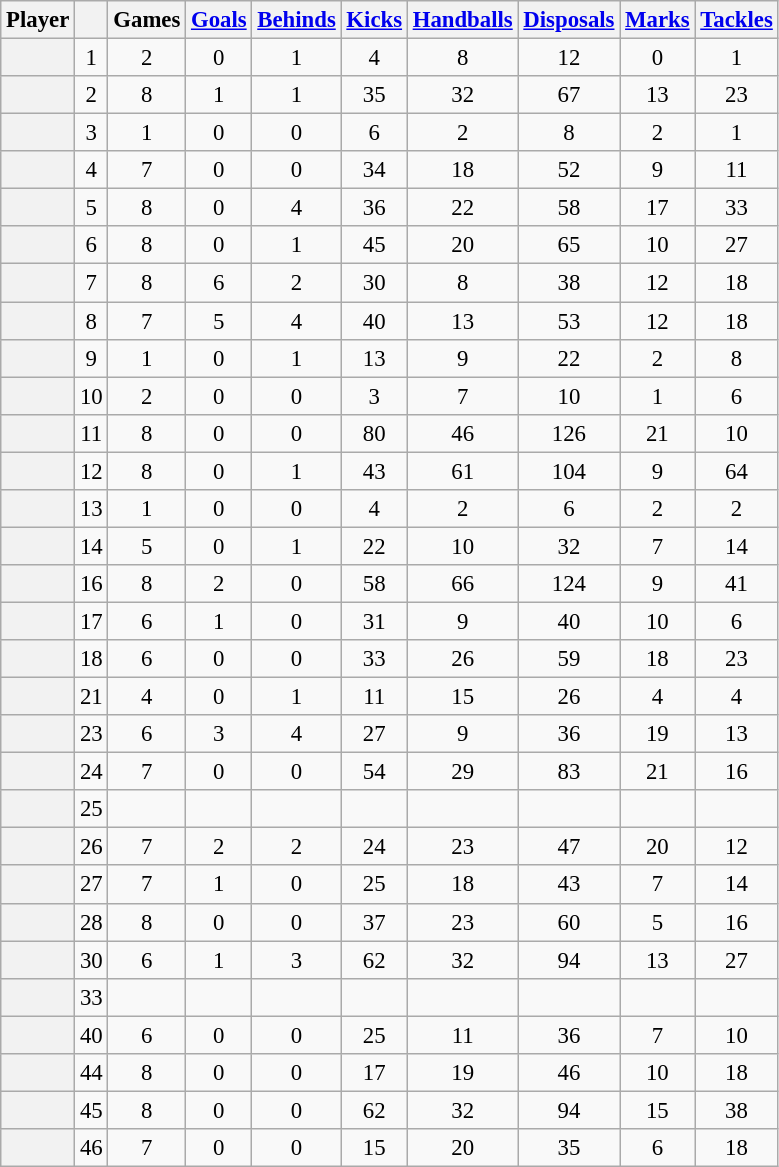<table class="wikitable plainrowheaders sortable" style="text-align:center; font-size:95%">
<tr>
<th scope="col">Player</th>
<th scope="col"></th>
<th scope="col" width:3em>Games</th>
<th scope="col" width:3em><a href='#'>Goals</a></th>
<th scope="col" width:3em><a href='#'>Behinds</a></th>
<th scope="col" width:3em><a href='#'>Kicks</a></th>
<th scope="col" width:3em><a href='#'>Handballs</a></th>
<th scope="col" width:3em><a href='#'>Disposals</a></th>
<th scope="col" width:3em><a href='#'>Marks</a></th>
<th scope="col" width:3em><a href='#'>Tackles</a></th>
</tr>
<tr>
<th scope="row"></th>
<td>1</td>
<td>2</td>
<td>0</td>
<td>1</td>
<td>4</td>
<td>8</td>
<td>12</td>
<td>0</td>
<td>1</td>
</tr>
<tr>
<th scope="row"></th>
<td>2</td>
<td>8</td>
<td>1</td>
<td>1</td>
<td>35</td>
<td>32</td>
<td>67</td>
<td>13</td>
<td>23</td>
</tr>
<tr>
<th scope="row"></th>
<td>3</td>
<td>1</td>
<td>0</td>
<td>0</td>
<td>6</td>
<td>2</td>
<td>8</td>
<td>2</td>
<td>1</td>
</tr>
<tr>
<th scope="row"></th>
<td>4</td>
<td>7</td>
<td>0</td>
<td>0</td>
<td>34</td>
<td>18</td>
<td>52</td>
<td>9</td>
<td>11</td>
</tr>
<tr>
<th scope="row"></th>
<td>5</td>
<td>8</td>
<td>0</td>
<td>4</td>
<td>36</td>
<td>22</td>
<td>58</td>
<td>17</td>
<td>33</td>
</tr>
<tr>
<th scope="row"></th>
<td>6</td>
<td>8</td>
<td>0</td>
<td>1</td>
<td>45</td>
<td>20</td>
<td>65</td>
<td>10</td>
<td>27</td>
</tr>
<tr>
<th scope="row"></th>
<td>7</td>
<td>8</td>
<td>6</td>
<td>2</td>
<td>30</td>
<td>8</td>
<td>38</td>
<td>12</td>
<td>18</td>
</tr>
<tr>
<th scope="row"></th>
<td>8</td>
<td>7</td>
<td>5</td>
<td>4</td>
<td>40</td>
<td>13</td>
<td>53</td>
<td>12</td>
<td>18</td>
</tr>
<tr>
<th scope="row"></th>
<td>9</td>
<td>1</td>
<td>0</td>
<td>1</td>
<td>13</td>
<td>9</td>
<td>22</td>
<td>2</td>
<td>8</td>
</tr>
<tr>
<th scope="row"></th>
<td>10</td>
<td>2</td>
<td>0</td>
<td>0</td>
<td>3</td>
<td>7</td>
<td>10</td>
<td>1</td>
<td>6</td>
</tr>
<tr>
<th scope="row"></th>
<td>11</td>
<td>8</td>
<td>0</td>
<td>0</td>
<td>80</td>
<td>46</td>
<td>126</td>
<td>21</td>
<td>10</td>
</tr>
<tr>
<th scope="row"></th>
<td>12</td>
<td>8</td>
<td>0</td>
<td>1</td>
<td>43</td>
<td>61</td>
<td>104</td>
<td>9</td>
<td>64</td>
</tr>
<tr>
<th scope="row"></th>
<td>13</td>
<td>1</td>
<td>0</td>
<td>0</td>
<td>4</td>
<td>2</td>
<td>6</td>
<td>2</td>
<td>2</td>
</tr>
<tr>
<th scope="row"></th>
<td>14</td>
<td>5</td>
<td>0</td>
<td>1</td>
<td>22</td>
<td>10</td>
<td>32</td>
<td>7</td>
<td>14</td>
</tr>
<tr>
<th scope="row"></th>
<td>16</td>
<td>8</td>
<td>2</td>
<td>0</td>
<td>58</td>
<td>66</td>
<td>124</td>
<td>9</td>
<td>41</td>
</tr>
<tr>
<th scope="row"></th>
<td>17</td>
<td>6</td>
<td>1</td>
<td>0</td>
<td>31</td>
<td>9</td>
<td>40</td>
<td>10</td>
<td>6</td>
</tr>
<tr>
<th scope="row"></th>
<td>18</td>
<td>6</td>
<td>0</td>
<td>0</td>
<td>33</td>
<td>26</td>
<td>59</td>
<td>18</td>
<td>23</td>
</tr>
<tr>
<th scope="row"></th>
<td>21</td>
<td>4</td>
<td>0</td>
<td>1</td>
<td>11</td>
<td>15</td>
<td>26</td>
<td>4</td>
<td>4</td>
</tr>
<tr>
<th scope="row"></th>
<td>23</td>
<td>6</td>
<td>3</td>
<td>4</td>
<td>27</td>
<td>9</td>
<td>36</td>
<td>19</td>
<td>13</td>
</tr>
<tr>
<th scope="row"></th>
<td>24</td>
<td>7</td>
<td>0</td>
<td>0</td>
<td>54</td>
<td>29</td>
<td>83</td>
<td>21</td>
<td>16</td>
</tr>
<tr>
<th scope="row"></th>
<td>25</td>
<td></td>
<td></td>
<td></td>
<td></td>
<td></td>
<td></td>
<td></td>
<td></td>
</tr>
<tr>
<th scope="row"></th>
<td>26</td>
<td>7</td>
<td>2</td>
<td>2</td>
<td>24</td>
<td>23</td>
<td>47</td>
<td>20</td>
<td>12</td>
</tr>
<tr>
<th scope="row"></th>
<td>27</td>
<td>7</td>
<td>1</td>
<td>0</td>
<td>25</td>
<td>18</td>
<td>43</td>
<td>7</td>
<td>14</td>
</tr>
<tr>
<th scope="row"></th>
<td>28</td>
<td>8</td>
<td>0</td>
<td>0</td>
<td>37</td>
<td>23</td>
<td>60</td>
<td>5</td>
<td>16</td>
</tr>
<tr>
<th scope="row"></th>
<td>30</td>
<td>6</td>
<td>1</td>
<td>3</td>
<td>62</td>
<td>32</td>
<td>94</td>
<td>13</td>
<td>27</td>
</tr>
<tr>
<th scope="row"></th>
<td>33</td>
<td></td>
<td></td>
<td></td>
<td></td>
<td></td>
<td></td>
<td></td>
<td></td>
</tr>
<tr>
<th scope="row"></th>
<td>40</td>
<td>6</td>
<td>0</td>
<td>0</td>
<td>25</td>
<td>11</td>
<td>36</td>
<td>7</td>
<td>10</td>
</tr>
<tr>
<th scope="row"></th>
<td>44</td>
<td>8</td>
<td>0</td>
<td>0</td>
<td>17</td>
<td>19</td>
<td>46</td>
<td>10</td>
<td>18</td>
</tr>
<tr>
<th scope="row"></th>
<td>45</td>
<td>8</td>
<td>0</td>
<td>0</td>
<td>62</td>
<td>32</td>
<td>94</td>
<td>15</td>
<td>38</td>
</tr>
<tr>
<th scope="row"></th>
<td>46</td>
<td>7</td>
<td>0</td>
<td>0</td>
<td>15</td>
<td>20</td>
<td>35</td>
<td>6</td>
<td>18</td>
</tr>
</table>
